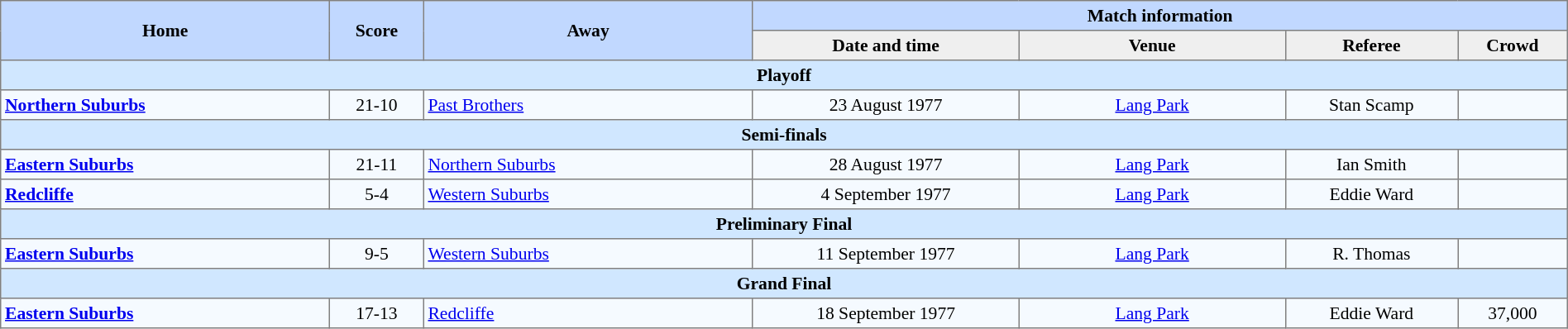<table border=1 style="border-collapse:collapse; font-size:90%; text-align:center;" cellpadding=3 cellspacing=0 width=100%>
<tr bgcolor=#C1D8FF>
<th rowspan=2 width=21%>Home</th>
<th rowspan=2 width=6%>Score</th>
<th rowspan=2 width=21%>Away</th>
<th colspan=6>Match information</th>
</tr>
<tr bgcolor=#EFEFEF>
<th width=17%>Date and time</th>
<th width=17%>Venue</th>
<th width=11%>Referee</th>
<th width=7%>Crowd</th>
</tr>
<tr bgcolor="#D0E7FF">
<td colspan=7><strong>Playoff</strong></td>
</tr>
<tr bgcolor=#F5FAFF>
<td align=left> <strong><a href='#'>Northern Suburbs</a></strong></td>
<td>21-10</td>
<td align=left> <a href='#'>Past Brothers</a></td>
<td>23 August 1977</td>
<td><a href='#'>Lang Park</a></td>
<td>Stan Scamp</td>
<td></td>
</tr>
<tr bgcolor="#D0E7FF">
<td colspan=7><strong>Semi-finals</strong></td>
</tr>
<tr bgcolor=#F5FAFF>
<td align=left> <strong><a href='#'>Eastern Suburbs</a></strong></td>
<td>21-11</td>
<td align=left> <a href='#'>Northern Suburbs</a></td>
<td>28 August 1977</td>
<td><a href='#'>Lang Park</a></td>
<td>Ian Smith</td>
<td></td>
</tr>
<tr bgcolor=#F5FAFF>
<td align=left> <strong><a href='#'>Redcliffe</a></strong></td>
<td>5-4</td>
<td align=left> <a href='#'>Western Suburbs</a></td>
<td>4 September 1977</td>
<td><a href='#'>Lang Park</a></td>
<td>Eddie Ward</td>
<td></td>
</tr>
<tr bgcolor="#D0E7FF">
<td colspan=7><strong>Preliminary Final</strong></td>
</tr>
<tr bgcolor=#F5FAFF>
<td align=left> <strong><a href='#'>Eastern Suburbs</a></strong></td>
<td>9-5</td>
<td align=left> <a href='#'>Western Suburbs</a></td>
<td>11 September 1977</td>
<td><a href='#'>Lang Park</a></td>
<td>R. Thomas</td>
<td></td>
</tr>
<tr bgcolor="#D0E7FF">
<td colspan=7><strong>Grand Final</strong></td>
</tr>
<tr bgcolor=#F5FAFF>
<td align=left> <strong><a href='#'>Eastern Suburbs</a></strong></td>
<td>17-13</td>
<td align=left> <a href='#'>Redcliffe</a></td>
<td>18 September 1977</td>
<td><a href='#'>Lang Park</a></td>
<td>Eddie Ward</td>
<td>37,000</td>
</tr>
</table>
